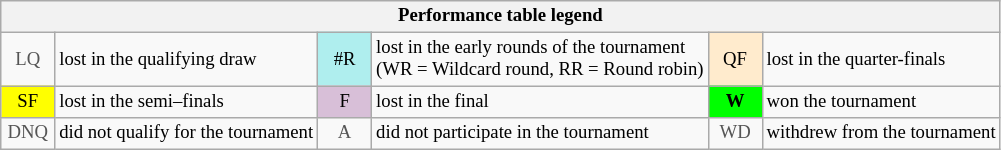<table class="wikitable" style="font-size:78%;">
<tr>
<th colspan="6">Performance table legend</th>
</tr>
<tr>
<td align="center" style="color:#555555;" width="30">LQ</td>
<td>lost in the qualifying draw</td>
<td align="center" style="background:#afeeee;">#R</td>
<td>lost in the early rounds of the tournament<br>(WR = Wildcard round, RR = Round robin)</td>
<td align="center" style="background:#ffebcd;">QF</td>
<td>lost in the quarter-finals</td>
</tr>
<tr>
<td align="center" style="background:yellow;">SF</td>
<td>lost in the semi–finals</td>
<td align="center" style="background:#D8BFD8;">F</td>
<td>lost in the final</td>
<td align="center" style="background:#00ff00;"><strong>W</strong></td>
<td>won the tournament</td>
</tr>
<tr>
<td align="center" style="color:#555555;" width="30">DNQ</td>
<td>did not qualify for the tournament</td>
<td align="center" style="color:#555555;" width="30">A</td>
<td>did not participate in the tournament</td>
<td align="center" style="color:#555555;" width="30">WD</td>
<td>withdrew from the tournament</td>
</tr>
</table>
